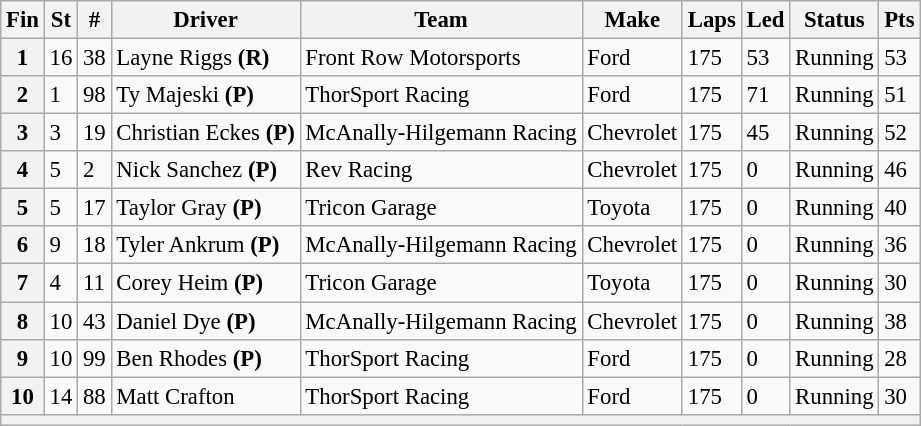<table class="wikitable" style="font-size:95%">
<tr>
<th>Fin</th>
<th>St</th>
<th>#</th>
<th>Driver</th>
<th>Team</th>
<th>Make</th>
<th>Laps</th>
<th>Led</th>
<th>Status</th>
<th>Pts</th>
</tr>
<tr>
<th>1</th>
<td>16</td>
<td>38</td>
<td>Layne Riggs <strong>(R)</strong></td>
<td>Front Row Motorsports</td>
<td>Ford</td>
<td>175</td>
<td>53</td>
<td>Running</td>
<td>53</td>
</tr>
<tr>
<th>2</th>
<td>1</td>
<td>98</td>
<td>Ty Majeski <strong>(P)</strong></td>
<td>ThorSport Racing</td>
<td>Ford</td>
<td>175</td>
<td>71</td>
<td>Running</td>
<td>51</td>
</tr>
<tr>
<th>3</th>
<td>3</td>
<td>19</td>
<td>Christian Eckes <strong>(P)</strong></td>
<td>McAnally-Hilgemann Racing</td>
<td>Chevrolet</td>
<td>175</td>
<td>45</td>
<td>Running</td>
<td>52</td>
</tr>
<tr>
<th>4</th>
<td>5</td>
<td>2</td>
<td>Nick Sanchez <strong>(P)</strong></td>
<td>Rev Racing</td>
<td>Chevrolet</td>
<td>175</td>
<td>0</td>
<td>Running</td>
<td>46</td>
</tr>
<tr>
<th>5</th>
<td>5</td>
<td>17</td>
<td>Taylor Gray <strong>(P)</strong></td>
<td>Tricon Garage</td>
<td>Toyota</td>
<td>175</td>
<td>0</td>
<td>Running</td>
<td>40</td>
</tr>
<tr>
<th>6</th>
<td>9</td>
<td>18</td>
<td>Tyler Ankrum <strong>(P)</strong></td>
<td>McAnally-Hilgemann Racing</td>
<td>Chevrolet</td>
<td>175</td>
<td>0</td>
<td>Running</td>
<td>36</td>
</tr>
<tr>
<th>7</th>
<td>4</td>
<td>11</td>
<td>Corey Heim <strong>(P)</strong></td>
<td>Tricon Garage</td>
<td>Toyota</td>
<td>175</td>
<td>0</td>
<td>Running</td>
<td>30</td>
</tr>
<tr>
<th>8</th>
<td>10</td>
<td>43</td>
<td>Daniel Dye <strong>(P)</strong></td>
<td>McAnally-Hilgemann Racing</td>
<td>Chevrolet</td>
<td>175</td>
<td>0</td>
<td>Running</td>
<td>38</td>
</tr>
<tr>
<th>9</th>
<td>10</td>
<td>99</td>
<td>Ben Rhodes <strong>(P)</strong></td>
<td>ThorSport Racing</td>
<td>Ford</td>
<td>175</td>
<td>0</td>
<td>Running</td>
<td>28</td>
</tr>
<tr>
<th>10</th>
<td>14</td>
<td>88</td>
<td>Matt Crafton</td>
<td>ThorSport Racing</td>
<td>Ford</td>
<td>175</td>
<td>0</td>
<td>Running</td>
<td>30</td>
</tr>
<tr>
<th colspan="10"></th>
</tr>
</table>
